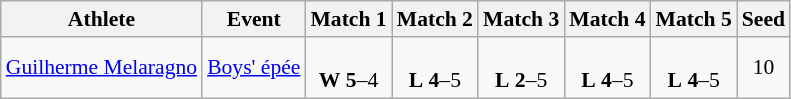<table class="wikitable" border="1" style="font-size:90%">
<tr>
<th>Athlete</th>
<th>Event</th>
<th>Match 1</th>
<th>Match 2</th>
<th>Match 3</th>
<th>Match 4</th>
<th>Match 5</th>
<th>Seed</th>
</tr>
<tr>
<td><a href='#'>Guilherme Melaragno</a></td>
<td><a href='#'>Boys' épée</a></td>
<td align=center><br> <strong>W</strong> <strong>5</strong>–4</td>
<td align=center><br> <strong>L</strong> <strong>4</strong>–5</td>
<td align=center><br> <strong>L</strong> <strong>2</strong>–5</td>
<td align=center><br> <strong>L</strong> <strong>4</strong>–5</td>
<td align=center><br> <strong>L</strong> <strong>4</strong>–5</td>
<td align=center>10</td>
</tr>
</table>
